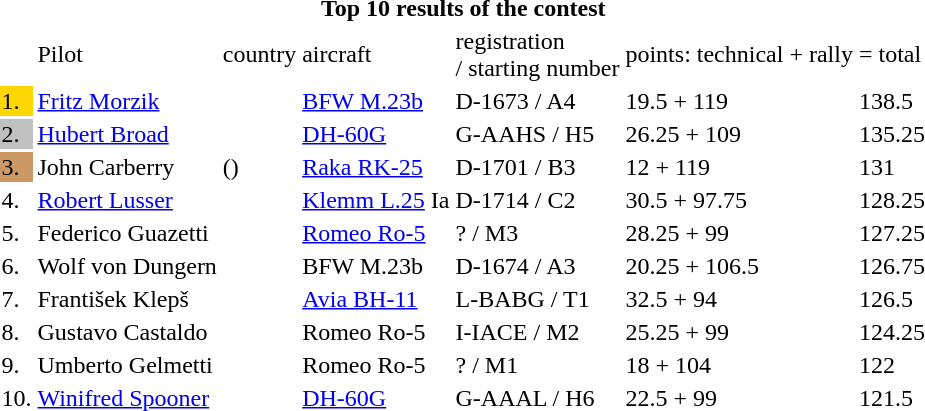<table>
<tr>
<th colspan=7>Top 10 results of the contest</th>
</tr>
<tr>
<td> </td>
<td>Pilot</td>
<td>country</td>
<td>aircraft</td>
<td>registration <br>/ starting number</td>
<td>points: technical + rally</td>
<td>= total</td>
</tr>
<tr>
<td bgcolor="gold">1.</td>
<td><a href='#'>Fritz Morzik</a></td>
<td></td>
<td><a href='#'>BFW M.23b</a></td>
<td>D-1673 / A4</td>
<td>19.5 + 119</td>
<td>138.5</td>
</tr>
<tr>
<td bgcolor="silver">2.</td>
<td><a href='#'>Hubert Broad</a></td>
<td></td>
<td><a href='#'>DH-60G</a></td>
<td>G-AAHS / H5</td>
<td>26.25 + 109</td>
<td>135.25</td>
</tr>
<tr>
<td bgcolor="CC9966">3.</td>
<td>John Carberry</td>
<td> ()</td>
<td><a href='#'>Raka RK-25</a></td>
<td>D-1701 / B3</td>
<td>12 + 119</td>
<td>131</td>
</tr>
<tr>
<td>4.</td>
<td><a href='#'>Robert Lusser</a></td>
<td></td>
<td><a href='#'>Klemm L.25</a> Ia</td>
<td>D-1714 / C2</td>
<td>30.5 + 97.75</td>
<td>128.25</td>
</tr>
<tr>
<td>5.</td>
<td>Federico Guazetti</td>
<td></td>
<td><a href='#'>Romeo Ro-5</a></td>
<td>? / M3</td>
<td>28.25 + 99</td>
<td>127.25</td>
</tr>
<tr>
<td>6.</td>
<td>Wolf von Dungern</td>
<td></td>
<td>BFW M.23b</td>
<td>D-1674 / A3</td>
<td>20.25 + 106.5</td>
<td>126.75</td>
</tr>
<tr>
<td>7.</td>
<td>František Klepš</td>
<td></td>
<td><a href='#'>Avia BH-11</a></td>
<td>L-BABG / T1</td>
<td>32.5 + 94</td>
<td>126.5</td>
</tr>
<tr>
<td>8.</td>
<td>Gustavo Castaldo</td>
<td></td>
<td>Romeo Ro-5</td>
<td>I-IACE / M2</td>
<td>25.25 + 99</td>
<td>124.25</td>
</tr>
<tr>
<td>9.</td>
<td>Umberto Gelmetti</td>
<td></td>
<td>Romeo Ro-5</td>
<td>? / M1</td>
<td>18 + 104</td>
<td>122</td>
</tr>
<tr>
<td>10.</td>
<td><a href='#'>Winifred Spooner</a></td>
<td></td>
<td><a href='#'>DH-60G</a></td>
<td>G-AAAL / H6</td>
<td>22.5 + 99</td>
<td>121.5</td>
</tr>
</table>
